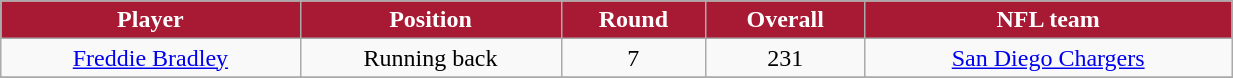<table class="wikitable" width="65%">
<tr align="center"  style="background:#A81933;color:#FFFFFF;">
<td><strong>Player</strong></td>
<td><strong>Position</strong></td>
<td><strong>Round</strong></td>
<td><strong>Overall</strong></td>
<td><strong>NFL team</strong></td>
</tr>
<tr align="center" bgcolor="">
<td><a href='#'>Freddie Bradley</a></td>
<td>Running back</td>
<td>7</td>
<td>231</td>
<td><a href='#'>San Diego Chargers</a></td>
</tr>
<tr align="center" bgcolor="">
</tr>
</table>
